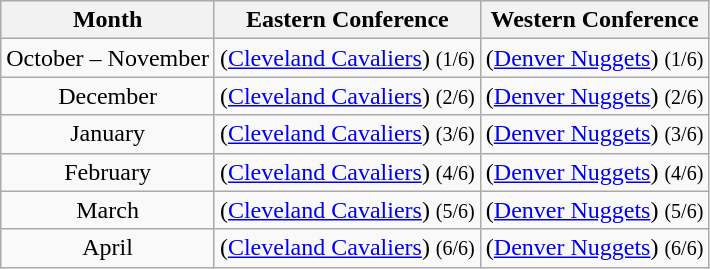<table class="wikitable sortable">
<tr>
<th>Month</th>
<th>Eastern Conference</th>
<th>Western Conference</th>
</tr>
<tr>
<td align=center>October – November</td>
<td> (<a href='#'>Cleveland Cavaliers</a>) <small>(1/6)</small></td>
<td> (<a href='#'>Denver Nuggets</a>) <small>(1/6)</small></td>
</tr>
<tr>
<td align=center>December</td>
<td> (<a href='#'>Cleveland Cavaliers</a>) <small>(2/6)</small></td>
<td> (<a href='#'>Denver Nuggets</a>) <small>(2/6)</small></td>
</tr>
<tr>
<td align=center>January</td>
<td> (<a href='#'>Cleveland Cavaliers</a>) <small>(3/6)</small></td>
<td> (<a href='#'>Denver Nuggets</a>) <small>(3/6)</small></td>
</tr>
<tr>
<td align=center>February</td>
<td> (<a href='#'>Cleveland Cavaliers</a>) <small>(4/6)</small></td>
<td> (<a href='#'>Denver Nuggets</a>) <small>(4/6)</small></td>
</tr>
<tr>
<td align=center>March</td>
<td> (<a href='#'>Cleveland Cavaliers</a>) <small>(5/6)</small></td>
<td> (<a href='#'>Denver Nuggets</a>) <small>(5/6)</small></td>
</tr>
<tr>
<td align=center>April</td>
<td> (<a href='#'>Cleveland Cavaliers</a>) <small>(6/6)</small></td>
<td> (<a href='#'>Denver Nuggets</a>) <small>(6/6)</small></td>
</tr>
</table>
